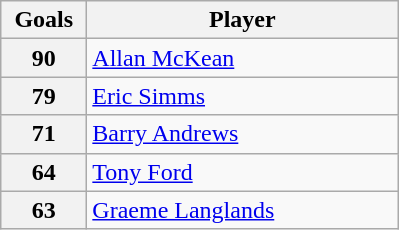<table class="wikitable" style="text-align:left;">
<tr>
<th width=50>Goals</th>
<th width=200>Player</th>
</tr>
<tr>
<th>90</th>
<td> <a href='#'>Allan McKean</a></td>
</tr>
<tr>
<th>79</th>
<td> <a href='#'>Eric Simms</a></td>
</tr>
<tr>
<th>71</th>
<td> <a href='#'>Barry Andrews</a></td>
</tr>
<tr>
<th>64</th>
<td> <a href='#'>Tony Ford</a></td>
</tr>
<tr>
<th>63</th>
<td> <a href='#'>Graeme Langlands</a></td>
</tr>
</table>
